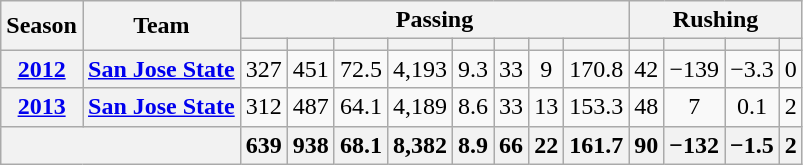<table class="wikitable sortable" style="text-align:center;">
<tr>
<th rowspan="2">Season</th>
<th rowspan="2">Team</th>
<th colspan="8">Passing</th>
<th colspan="4">Rushing</th>
</tr>
<tr>
<th></th>
<th></th>
<th></th>
<th></th>
<th></th>
<th></th>
<th></th>
<th></th>
<th></th>
<th></th>
<th></th>
<th></th>
</tr>
<tr>
<th><a href='#'>2012</a></th>
<th><a href='#'>San Jose State</a></th>
<td>327</td>
<td>451</td>
<td>72.5</td>
<td>4,193</td>
<td>9.3</td>
<td>33</td>
<td>9</td>
<td>170.8</td>
<td>42</td>
<td>−139</td>
<td>−3.3</td>
<td>0</td>
</tr>
<tr>
<th><a href='#'>2013</a></th>
<th><a href='#'>San Jose State</a></th>
<td>312</td>
<td>487</td>
<td>64.1</td>
<td>4,189</td>
<td>8.6</td>
<td>33</td>
<td>13</td>
<td>153.3</td>
<td>48</td>
<td>7</td>
<td>0.1</td>
<td>2</td>
</tr>
<tr>
<th colspan="2"></th>
<th>639</th>
<th>938</th>
<th>68.1</th>
<th>8,382</th>
<th>8.9</th>
<th>66</th>
<th>22</th>
<th>161.7</th>
<th>90</th>
<th>−132</th>
<th>−1.5</th>
<th>2</th>
</tr>
</table>
